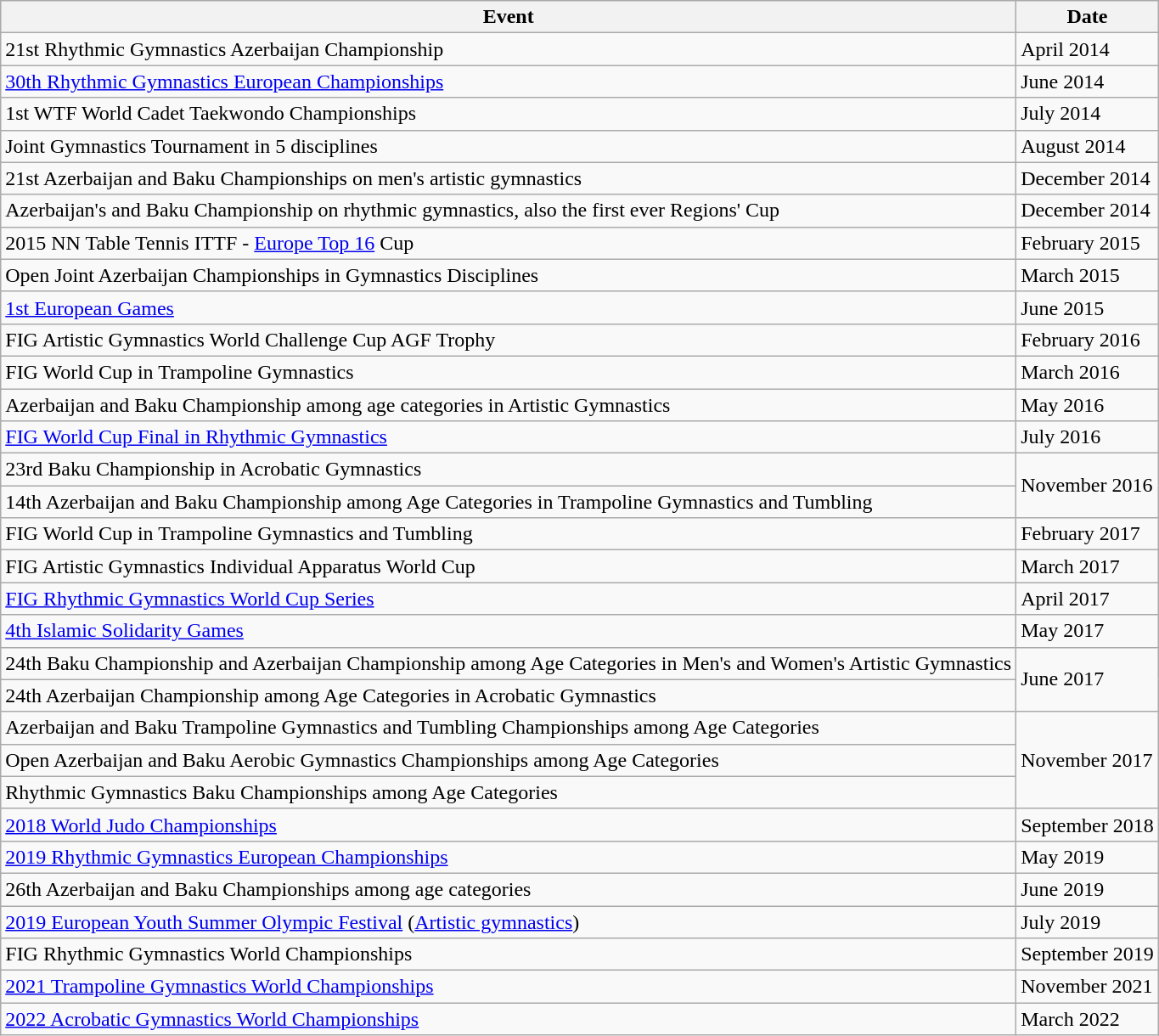<table class="wikitable">
<tr>
<th>Event</th>
<th>Date</th>
</tr>
<tr>
<td>21st Rhythmic Gymnastics Azerbaijan Championship</td>
<td>April 2014</td>
</tr>
<tr>
<td><a href='#'>30th Rhythmic Gymnastics European Championships</a></td>
<td>June 2014</td>
</tr>
<tr>
<td>1st WTF World Cadet Taekwondo Championships</td>
<td>July 2014</td>
</tr>
<tr>
<td>Joint Gymnastics Tournament in 5 disciplines</td>
<td>August 2014</td>
</tr>
<tr>
<td>21st Azerbaijan and Baku Championships on men's artistic gymnastics</td>
<td>December 2014</td>
</tr>
<tr>
<td>Azerbaijan's and Baku Championship on rhythmic gymnastics, also the first ever Regions' Cup</td>
<td>December 2014</td>
</tr>
<tr>
<td>2015 NN Table Tennis ITTF - <a href='#'>Europe Top 16</a> Cup</td>
<td>February 2015</td>
</tr>
<tr>
<td>Open Joint Azerbaijan Championships in Gymnastics Disciplines</td>
<td>March 2015</td>
</tr>
<tr>
<td><a href='#'>1st European Games</a></td>
<td>June 2015</td>
</tr>
<tr>
<td>FIG Artistic Gymnastics World Challenge Cup AGF Trophy</td>
<td>February 2016</td>
</tr>
<tr>
<td>FIG World Cup in Trampoline Gymnastics</td>
<td>March 2016</td>
</tr>
<tr>
<td>Azerbaijan and Baku Championship among age categories in Artistic Gymnastics</td>
<td>May 2016</td>
</tr>
<tr>
<td><a href='#'>FIG World Cup Final in Rhythmic Gymnastics</a></td>
<td>July 2016</td>
</tr>
<tr>
<td>23rd Baku Championship in Acrobatic Gymnastics </td>
<td rowspan="2">November 2016</td>
</tr>
<tr>
<td>14th Azerbaijan and Baku Championship among Age Categories in Trampoline Gymnastics and Tumbling</td>
</tr>
<tr>
<td>FIG World Cup in Trampoline Gymnastics and Tumbling</td>
<td>February 2017</td>
</tr>
<tr>
<td>FIG Artistic Gymnastics Individual Apparatus World Cup</td>
<td>March 2017</td>
</tr>
<tr>
<td><a href='#'>FIG Rhythmic Gymnastics World Cup Series</a></td>
<td>April 2017</td>
</tr>
<tr>
<td><a href='#'>4th Islamic Solidarity Games</a></td>
<td>May 2017</td>
</tr>
<tr>
<td>24th Baku Championship and Azerbaijan Championship among Age Categories in Men's and Women's Artistic Gymnastics</td>
<td rowspan="2">June 2017</td>
</tr>
<tr>
<td>24th Azerbaijan Championship among Age Categories in Acrobatic Gymnastics</td>
</tr>
<tr>
<td>Azerbaijan and Baku Trampoline Gymnastics and Tumbling Championships among Age Categories</td>
<td rowspan="3">November 2017</td>
</tr>
<tr>
<td>Open Azerbaijan and Baku Aerobic Gymnastics Championships among Age Categories</td>
</tr>
<tr>
<td>Rhythmic Gymnastics Baku Championships among Age Categories</td>
</tr>
<tr>
<td><a href='#'>2018 World Judo Championships</a></td>
<td>September 2018</td>
</tr>
<tr>
<td><a href='#'>2019 Rhythmic Gymnastics European Championships</a></td>
<td>May 2019</td>
</tr>
<tr>
<td>26th Azerbaijan and Baku Championships among age categories </td>
<td>June 2019</td>
</tr>
<tr>
<td><a href='#'>2019 European Youth Summer Olympic Festival</a> (<a href='#'>Artistic gymnastics</a>)</td>
<td>July 2019</td>
</tr>
<tr>
<td>FIG Rhythmic Gymnastics World Championships</td>
<td>September 2019</td>
</tr>
<tr>
<td><a href='#'>2021 Trampoline Gymnastics World Championships</a></td>
<td>November 2021</td>
</tr>
<tr>
<td><a href='#'>2022 Acrobatic Gymnastics World Championships</a></td>
<td>March 2022</td>
</tr>
</table>
